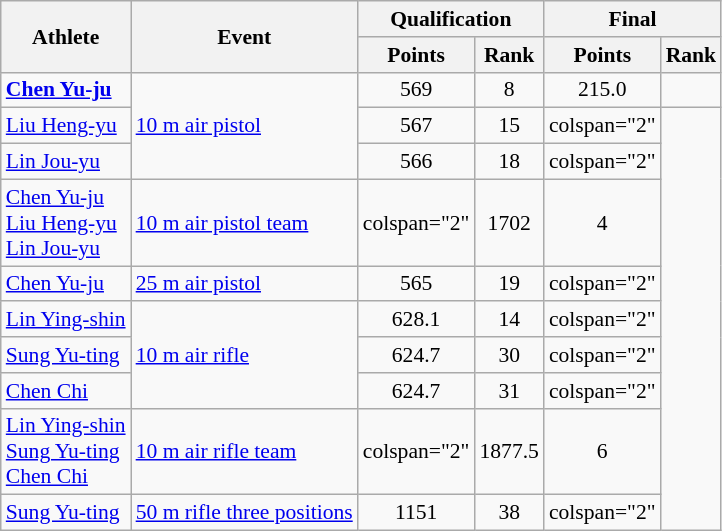<table class="wikitable" style="font-size:90%; text-align:center">
<tr>
<th rowspan="2">Athlete</th>
<th rowspan="2">Event</th>
<th colspan="2">Qualification</th>
<th colspan="2">Final</th>
</tr>
<tr>
<th>Points</th>
<th>Rank</th>
<th>Points</th>
<th>Rank</th>
</tr>
<tr>
<td align="left"><strong><a href='#'>Chen Yu-ju</a></strong></td>
<td align="left" rowspan="3"><a href='#'>10 m air pistol</a></td>
<td>569</td>
<td>8</td>
<td>215.0</td>
<td></td>
</tr>
<tr>
<td align="left"><a href='#'>Liu Heng-yu</a></td>
<td>567</td>
<td>15</td>
<td>colspan="2" </td>
</tr>
<tr>
<td align="left"><a href='#'>Lin Jou-yu</a></td>
<td>566</td>
<td>18</td>
<td>colspan="2" </td>
</tr>
<tr>
<td align="left"><a href='#'>Chen Yu-ju</a><br><a href='#'>Liu Heng-yu</a><br><a href='#'>Lin Jou-yu</a></td>
<td align="left"><a href='#'>10 m air pistol team</a></td>
<td>colspan="2" </td>
<td>1702</td>
<td>4</td>
</tr>
<tr>
<td align="left"><a href='#'>Chen Yu-ju</a></td>
<td align="left"><a href='#'>25 m air pistol</a></td>
<td>565</td>
<td>19</td>
<td>colspan="2" </td>
</tr>
<tr>
<td align="left"><a href='#'>Lin Ying-shin</a></td>
<td align="left" rowspan="3"><a href='#'>10 m air rifle</a></td>
<td>628.1</td>
<td>14</td>
<td>colspan="2" </td>
</tr>
<tr>
<td align="left"><a href='#'>Sung Yu-ting</a></td>
<td>624.7</td>
<td>30</td>
<td>colspan="2" </td>
</tr>
<tr>
<td align="left"><a href='#'>Chen Chi</a></td>
<td>624.7</td>
<td>31</td>
<td>colspan="2" </td>
</tr>
<tr>
<td align="left"><a href='#'>Lin Ying-shin</a><br><a href='#'>Sung Yu-ting</a><br><a href='#'>Chen Chi</a></td>
<td align="left"><a href='#'>10 m air rifle team</a></td>
<td>colspan="2" </td>
<td>1877.5</td>
<td>6</td>
</tr>
<tr>
<td align="left"><a href='#'>Sung Yu-ting</a></td>
<td align="left"><a href='#'>50 m rifle three positions</a></td>
<td>1151</td>
<td>38</td>
<td>colspan="2" </td>
</tr>
</table>
